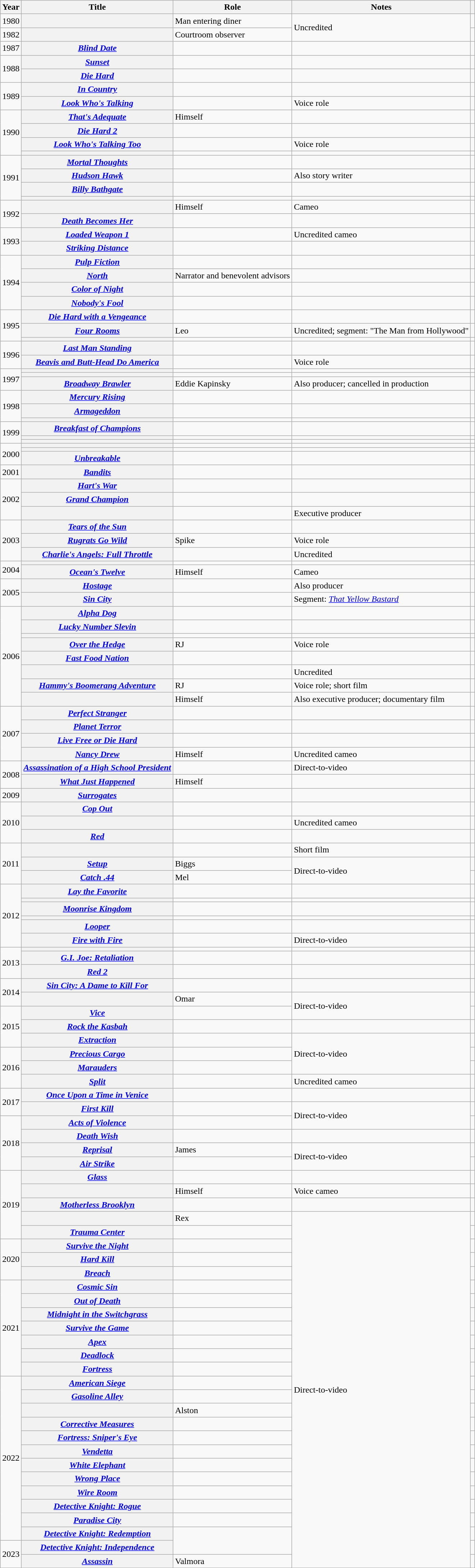<table class="wikitable sortable plainrowheaders">
<tr>
<th scope=col>Year</th>
<th scope=col>Title</th>
<th scope=col>Role</th>
<th scope=col class="sortable">Notes</th>
<th scope=col class="unsortable"></th>
</tr>
<tr>
<td>1980</td>
<th scope=row></th>
<td>Man entering diner</td>
<td rowspan="2">Uncredited</td>
<td style="text-align:center;"></td>
</tr>
<tr>
<td>1982</td>
<th scope=row></th>
<td>Courtroom observer</td>
<td style="text-align:center;"></td>
</tr>
<tr>
<td>1987</td>
<th scope=row><em><a href='#'>Blind Date</a></em></th>
<td></td>
<td></td>
<td style="text-align:center;"></td>
</tr>
<tr>
<td rowspan=2>1988</td>
<th scope=row><em><a href='#'>Sunset</a></em></th>
<td></td>
<td></td>
<td style="text-align:center;"></td>
</tr>
<tr>
<th scope=row><em><a href='#'>Die Hard</a></em></th>
<td></td>
<td></td>
<td style="text-align:center;"></td>
</tr>
<tr>
<td rowspan=2>1989</td>
<th scope=row><em><a href='#'>In Country</a></em></th>
<td></td>
<td></td>
<td style="text-align:center;"></td>
</tr>
<tr>
<th scope=row><em><a href='#'>Look Who's Talking</a></em></th>
<td></td>
<td>Voice role</td>
<td style="text-align:center;"></td>
</tr>
<tr>
<td rowspan=4>1990</td>
<th scope=row><em><a href='#'>That's Adequate</a></em></th>
<td>Himself</td>
<td></td>
<td style="text-align:center;"></td>
</tr>
<tr>
<th scope=row><em><a href='#'>Die Hard 2</a></em></th>
<td></td>
<td></td>
<td style="text-align:center;"></td>
</tr>
<tr>
<th scope=row><em><a href='#'>Look Who's Talking Too</a></em></th>
<td></td>
<td>Voice role</td>
<td style="text-align:center;"></td>
</tr>
<tr>
<th scope=row></th>
<td></td>
<td></td>
<td style="text-align:center;"></td>
</tr>
<tr>
<td rowspan=4>1991</td>
<th scope=row><em><a href='#'>Mortal Thoughts</a></em></th>
<td></td>
<td></td>
<td style="text-align:center;"></td>
</tr>
<tr>
<th scope=row><em><a href='#'>Hudson Hawk</a></em></th>
<td></td>
<td>Also story writer</td>
<td style="text-align:center;"></td>
</tr>
<tr>
<th scope=row><em><a href='#'>Billy Bathgate</a></em></th>
<td></td>
<td></td>
<td style="text-align:center;"></td>
</tr>
<tr>
<th scope=row></th>
<td></td>
<td></td>
<td style="text-align:center;"></td>
</tr>
<tr>
<td rowspan=2>1992</td>
<th scope=row></th>
<td>Himself</td>
<td>Cameo</td>
<td style="text-align:center;"></td>
</tr>
<tr>
<th scope=row><em><a href='#'>Death Becomes Her</a></em></th>
<td></td>
<td></td>
<td style="text-align:center;"></td>
</tr>
<tr>
<td rowspan=2>1993</td>
<th scope=row><em><a href='#'>Loaded Weapon 1</a></em></th>
<td></td>
<td>Uncredited cameo</td>
<td style="text-align:center;"></td>
</tr>
<tr>
<th scope=row><em><a href='#'>Striking Distance</a></em></th>
<td></td>
<td></td>
<td style="text-align:center;"></td>
</tr>
<tr>
<td rowspan=4>1994</td>
<th scope=row><em><a href='#'>Pulp Fiction</a></em></th>
<td></td>
<td></td>
<td style="text-align:center;"></td>
</tr>
<tr>
<th scope=row><em><a href='#'>North</a></em></th>
<td>Narrator and benevolent advisors</td>
<td></td>
<td style="text-align:center;"></td>
</tr>
<tr>
<th scope=row><em><a href='#'>Color of Night</a></em></th>
<td></td>
<td></td>
<td style="text-align:center;"></td>
</tr>
<tr>
<th scope=row><em><a href='#'>Nobody's Fool</a></em></th>
<td></td>
<td></td>
<td style="text-align:center;"></td>
</tr>
<tr>
<td rowspan=3>1995</td>
<th scope=row><em><a href='#'>Die Hard with a Vengeance</a></em></th>
<td></td>
<td></td>
<td style="text-align:center;"></td>
</tr>
<tr>
<th scope=row><em><a href='#'>Four Rooms</a></em></th>
<td>Leo</td>
<td>Uncredited; segment: "The Man from Hollywood"</td>
<td style="text-align:center;"></td>
</tr>
<tr>
<th scope=row></th>
<td></td>
<td></td>
<td style="text-align:center;"></td>
</tr>
<tr>
<td rowspan=2>1996</td>
<th scope=row><em><a href='#'>Last Man Standing</a></em></th>
<td></td>
<td></td>
<td style="text-align:center;"></td>
</tr>
<tr>
<th scope=row><em><a href='#'>Beavis and Butt-Head Do America</a></em></th>
<td></td>
<td>Voice role</td>
<td style="text-align:center;"></td>
</tr>
<tr>
<td rowspan=3>1997</td>
<th scope=row></th>
<td></td>
<td></td>
<td style="text-align:center;"></td>
</tr>
<tr>
<th scope=row></th>
<td></td>
<td></td>
<td style="text-align:center;"></td>
</tr>
<tr>
<th scope=row><em><a href='#'>Broadway Brawler</a></em></th>
<td>Eddie Kapinsky</td>
<td>Also producer; cancelled in production</td>
<td style="text-align:center;"></td>
</tr>
<tr>
<td rowspan=3>1998</td>
<th scope=row><em><a href='#'>Mercury Rising</a></em></th>
<td></td>
<td></td>
<td style="text-align:center;"></td>
</tr>
<tr>
<th scope=row><em><a href='#'>Armageddon</a></em></th>
<td></td>
<td></td>
<td style="text-align:center;"></td>
</tr>
<tr>
<th scope=row></th>
<td></td>
<td></td>
<td style="text-align:center;"></td>
</tr>
<tr>
<td rowspan=3>1999</td>
<th scope=row><em><a href='#'>Breakfast of Champions</a></em></th>
<td></td>
<td></td>
<td style="text-align:center;"></td>
</tr>
<tr>
<th scope=row></th>
<td></td>
<td></td>
<td style="text-align:center;"></td>
</tr>
<tr>
<th scope=row></th>
<td></td>
<td></td>
<td style="text-align:center;"></td>
</tr>
<tr>
<td rowspan=3>2000</td>
<th scope=row></th>
<td></td>
<td></td>
<td style="text-align:center;"></td>
</tr>
<tr>
<th scope=row></th>
<td></td>
<td></td>
<td style="text-align:center;"></td>
</tr>
<tr>
<th scope=row><em><a href='#'>Unbreakable</a></em></th>
<td></td>
<td></td>
<td style="text-align:center;"></td>
</tr>
<tr>
<td>2001</td>
<th scope=row><em><a href='#'>Bandits</a></em></th>
<td></td>
<td></td>
<td style="text-align:center;"></td>
</tr>
<tr>
<td rowspan=3>2002</td>
<th scope=row><em><a href='#'>Hart's War</a></em></th>
<td></td>
<td></td>
<td style="text-align:center;"></td>
</tr>
<tr>
<th scope=row><em><a href='#'>Grand Champion</a></em></th>
<td></td>
<td></td>
<td style="text-align:center;"></td>
</tr>
<tr>
<th scope=row></th>
<td></td>
<td>Executive producer</td>
<td style="text-align:center;"></td>
</tr>
<tr>
<td rowspan=3>2003</td>
<th scope=row><em><a href='#'>Tears of the Sun</a></em></th>
<td></td>
<td></td>
<td style="text-align:center;"></td>
</tr>
<tr>
<th scope=row><em><a href='#'>Rugrats Go Wild</a></em></th>
<td>Spike</td>
<td>Voice role</td>
<td style="text-align:center;"></td>
</tr>
<tr>
<th scope=row><em><a href='#'>Charlie's Angels: Full Throttle</a></em></th>
<td></td>
<td>Uncredited</td>
<td style="text-align:center;"></td>
</tr>
<tr>
<td rowspan=2>2004</td>
<th scope=row></th>
<td></td>
<td></td>
<td style="text-align:center;"></td>
</tr>
<tr>
<th scope=row><em><a href='#'>Ocean's Twelve</a></em></th>
<td>Himself</td>
<td>Cameo</td>
<td style="text-align:center;"></td>
</tr>
<tr>
<td rowspan=2>2005</td>
<th scope=row><em><a href='#'>Hostage</a></em></th>
<td></td>
<td>Also producer</td>
<td style="text-align:center;"></td>
</tr>
<tr>
<th scope=row><em><a href='#'>Sin City</a></em></th>
<td></td>
<td>Segment: <em><a href='#'>That Yellow Bastard</a></em></td>
<td style="text-align:center;"></td>
</tr>
<tr>
<td rowspan=8>2006</td>
<th scope=row><em><a href='#'>Alpha Dog</a></em></th>
<td></td>
<td></td>
<td style="text-align:center;"></td>
</tr>
<tr>
<th scope=row><em><a href='#'>Lucky Number Slevin</a></em></th>
<td></td>
<td></td>
<td style="text-align:center;"></td>
</tr>
<tr>
<th scope=row></th>
<td></td>
<td></td>
<td style="text-align:center;"></td>
</tr>
<tr>
<th scope=row><em><a href='#'>Over the Hedge</a></em></th>
<td>RJ</td>
<td>Voice role</td>
<td style="text-align:center;"></td>
</tr>
<tr>
<th scope=row><em><a href='#'>Fast Food Nation</a></em></th>
<td></td>
<td></td>
<td style="text-align:center;"></td>
</tr>
<tr>
<th scope=row></th>
<td></td>
<td>Uncredited</td>
<td style="text-align:center;"></td>
</tr>
<tr>
<th scope=row><em><a href='#'>Hammy's Boomerang Adventure</a></em></th>
<td>RJ</td>
<td>Voice role; short film</td>
<td style="text-align:center;"></td>
</tr>
<tr>
<th scope=row></th>
<td>Himself</td>
<td>Also executive producer; documentary film</td>
<td style="text-align:center;"></td>
</tr>
<tr>
<td rowspan=4>2007</td>
<th scope=row><em><a href='#'>Perfect Stranger</a></em></th>
<td></td>
<td></td>
<td style="text-align:center;"></td>
</tr>
<tr>
<th scope=row><em><a href='#'>Planet Terror</a></em></th>
<td></td>
<td></td>
<td style="text-align:center;"></td>
</tr>
<tr>
<th scope=row><em><a href='#'>Live Free or Die Hard</a></em></th>
<td></td>
<td></td>
<td style="text-align:center;"></td>
</tr>
<tr>
<th scope=row><em><a href='#'>Nancy Drew</a></em></th>
<td>Himself</td>
<td>Uncredited cameo</td>
<td style="text-align:center;"></td>
</tr>
<tr>
<td rowspan=2>2008</td>
<th scope=row><em><a href='#'>Assassination of a High School President</a></em></th>
<td></td>
<td>Direct-to-video</td>
<td style="text-align:center;"></td>
</tr>
<tr>
<th scope=row><em><a href='#'>What Just Happened</a></em></th>
<td>Himself</td>
<td></td>
<td style="text-align:center;"></td>
</tr>
<tr>
<td>2009</td>
<th scope=row><em><a href='#'>Surrogates</a></em></th>
<td></td>
<td></td>
<td style="text-align:center;"></td>
</tr>
<tr>
<td rowspan=3>2010</td>
<th scope=row><em><a href='#'>Cop Out</a></em></th>
<td></td>
<td></td>
<td style="text-align:center;"></td>
</tr>
<tr>
<th scope=row></th>
<td></td>
<td>Uncredited cameo</td>
<td style="text-align:center;"></td>
</tr>
<tr>
<th scope=row><em><a href='#'>Red</a></em></th>
<td></td>
<td></td>
<td style="text-align:center;"></td>
</tr>
<tr>
<td rowspan=3>2011</td>
<th scope=row></th>
<td></td>
<td>Short film</td>
<td style="text-align:center;"></td>
</tr>
<tr>
<th scope=row><em><a href='#'>Setup</a></em></th>
<td>Biggs</td>
<td rowspan="2">Direct-to-video</td>
<td style="text-align:center;"></td>
</tr>
<tr>
<th scope=row><em><a href='#'>Catch .44</a></em></th>
<td>Mel</td>
<td style="text-align:center;"></td>
</tr>
<tr>
<td rowspan=6>2012</td>
<th scope=row><em><a href='#'>Lay the Favorite</a></em></th>
<td></td>
<td></td>
<td style="text-align:center;"></td>
</tr>
<tr>
<th scope=row></th>
<td></td>
<td></td>
<td style="text-align:center;"></td>
</tr>
<tr>
<th scope=row><em><a href='#'>Moonrise Kingdom</a></em></th>
<td></td>
<td></td>
<td style="text-align:center;"></td>
</tr>
<tr>
<th scope=row></th>
<td></td>
<td></td>
<td style="text-align:center;"></td>
</tr>
<tr>
<th scope=row><em><a href='#'>Looper</a></em></th>
<td></td>
<td></td>
<td style="text-align:center;"></td>
</tr>
<tr>
<th scope=row><em><a href='#'>Fire with Fire</a></em></th>
<td></td>
<td>Direct-to-video</td>
<td style="text-align:center;"></td>
</tr>
<tr>
<td rowspan=3>2013</td>
<th scope=row></th>
<td></td>
<td></td>
<td style="text-align:center;"></td>
</tr>
<tr>
<th scope=row><em><a href='#'>G.I. Joe: Retaliation</a></em></th>
<td></td>
<td></td>
<td style="text-align:center;"></td>
</tr>
<tr>
<th scope=row><em><a href='#'>Red 2</a></em></th>
<td></td>
<td></td>
<td style="text-align:center;"></td>
</tr>
<tr>
<td rowspan=2>2014</td>
<th scope=row><em><a href='#'>Sin City: A Dame to Kill For</a></em></th>
<td></td>
<td></td>
<td style="text-align:center;"></td>
</tr>
<tr>
<th scope=row></th>
<td>Omar</td>
<td rowspan="2">Direct-to-video</td>
<td style="text-align:center;"></td>
</tr>
<tr>
<td rowspan=3>2015</td>
<th scope=row><em><a href='#'>Vice</a></em></th>
<td></td>
<td style="text-align:center;"></td>
</tr>
<tr>
<th scope=row><em><a href='#'>Rock the Kasbah</a></em></th>
<td></td>
<td></td>
<td style="text-align:center;"></td>
</tr>
<tr>
<th scope=row><em><a href='#'>Extraction</a></em></th>
<td></td>
<td rowspan="3">Direct-to-video</td>
<td style="text-align:center;"></td>
</tr>
<tr>
<td rowspan=3>2016</td>
<th scope=row><em><a href='#'>Precious Cargo</a></em></th>
<td></td>
<td style="text-align:center;"></td>
</tr>
<tr>
<th scope=row><em><a href='#'>Marauders</a></em></th>
<td></td>
<td style="text-align:center;"></td>
</tr>
<tr>
<th scope=row><em><a href='#'>Split</a></em></th>
<td></td>
<td>Uncredited cameo</td>
<td style="text-align:center;"></td>
</tr>
<tr>
<td rowspan=2>2017</td>
<th scope=row><em><a href='#'>Once Upon a Time in Venice</a></em></th>
<td></td>
<td></td>
<td style="text-align:center;"></td>
</tr>
<tr>
<th scope=row><em><a href='#'>First Kill</a></em></th>
<td></td>
<td rowspan="2">Direct-to-video</td>
<td style="text-align:center;"></td>
</tr>
<tr>
<td rowspan=4>2018</td>
<th scope=row><em><a href='#'>Acts of Violence</a></em></th>
<td></td>
<td style="text-align:center;"></td>
</tr>
<tr>
<th scope=row><em><a href='#'>Death Wish</a></em></th>
<td></td>
<td></td>
<td style="text-align:center;"></td>
</tr>
<tr>
<th scope=row><em><a href='#'>Reprisal</a></em></th>
<td>James</td>
<td rowspan="2">Direct-to-video</td>
<td style="text-align:center;"></td>
</tr>
<tr>
<th scope=row><em><a href='#'>Air Strike</a></em></th>
<td></td>
<td style="text-align:center;"></td>
</tr>
<tr>
<td rowspan=5>2019</td>
<th scope=row><em><a href='#'>Glass</a></em></th>
<td></td>
<td></td>
<td style="text-align:center;"></td>
</tr>
<tr>
<th scope=row></th>
<td>Himself</td>
<td>Voice cameo</td>
<td style="text-align:center;"></td>
</tr>
<tr>
<th scope=row><em><a href='#'>Motherless Brooklyn</a></em></th>
<td></td>
<td></td>
<td style="text-align:center;"></td>
</tr>
<tr>
<th scope=row></th>
<td>Rex</td>
<td rowspan="26">Direct-to-video</td>
<td style="text-align:center;"></td>
</tr>
<tr>
<th scope=row><em><a href='#'>Trauma Center</a></em></th>
<td></td>
<td style="text-align:center;"></td>
</tr>
<tr>
<td rowspan=3>2020</td>
<th scope=row><em><a href='#'>Survive the Night</a></em></th>
<td></td>
<td style="text-align:center;"></td>
</tr>
<tr>
<th scope=row><em><a href='#'>Hard Kill</a></em></th>
<td></td>
<td style="text-align:center;"></td>
</tr>
<tr>
<th scope=row><em><a href='#'>Breach</a></em></th>
<td></td>
<td style="text-align:center;"></td>
</tr>
<tr>
<td rowspan=7>2021</td>
<th scope=row><em><a href='#'>Cosmic Sin</a></em></th>
<td></td>
<td style="text-align:center;"></td>
</tr>
<tr>
<th scope=row><em><a href='#'>Out of Death</a></em></th>
<td></td>
<td style="text-align:center;"></td>
</tr>
<tr>
<th scope=row><em><a href='#'>Midnight in the Switchgrass</a></em></th>
<td></td>
<td style="text-align:center;"></td>
</tr>
<tr>
<th scope=row><em><a href='#'>Survive the Game</a></em></th>
<td></td>
<td style="text-align:center;"></td>
</tr>
<tr>
<th scope=row><em><a href='#'>Apex</a></em></th>
<td></td>
<td style="text-align:center;"></td>
</tr>
<tr>
<th scope=row><em><a href='#'>Deadlock</a></em></th>
<td></td>
<td style="text-align:center;"></td>
</tr>
<tr>
<th scope=row><em><a href='#'>Fortress</a></em></th>
<td></td>
<td style="text-align:center;"></td>
</tr>
<tr>
<td rowspan=12>2022</td>
<th scope=row><em><a href='#'>American Siege</a></em></th>
<td></td>
<td style="text-align:center;"></td>
</tr>
<tr>
<th scope=row><em><a href='#'>Gasoline Alley</a></em></th>
<td></td>
<td style="text-align:center;"></td>
</tr>
<tr>
<th scope=row></th>
<td>Alston</td>
<td style="text-align:center;"></td>
</tr>
<tr>
<th scope=row><em><a href='#'>Corrective Measures</a></em></th>
<td></td>
<td style="text-align:center;"></td>
</tr>
<tr>
<th scope=row><em><a href='#'>Fortress: Sniper's Eye</a></em></th>
<td></td>
<td style="text-align:center;"></td>
</tr>
<tr>
<th scope=row><em><a href='#'>Vendetta</a></em></th>
<td></td>
<td style="text-align:center;"></td>
</tr>
<tr>
<th scope=row><em><a href='#'>White Elephant</a></em></th>
<td></td>
<td style="text-align:center;"></td>
</tr>
<tr>
<th scope=row><em><a href='#'>Wrong Place</a></em></th>
<td></td>
<td style="text-align:center;"></td>
</tr>
<tr>
<th scope=row><em><a href='#'>Wire Room</a></em></th>
<td></td>
<td style="text-align:center;"></td>
</tr>
<tr>
<th scope=row><em><a href='#'>Detective Knight: Rogue</a></em></th>
<td></td>
<td style="text-align:center;"></td>
</tr>
<tr>
<th scope=row><em><a href='#'>Paradise City</a></em></th>
<td></td>
<td style="text-align:center;"></td>
</tr>
<tr>
<th scope=row><em><a href='#'>Detective Knight: Redemption</a></em></th>
<td rowspan="2"></td>
<td style="text-align:center;"></td>
</tr>
<tr>
<td rowspan=2>2023</td>
<th scope=row><em><a href='#'>Detective Knight: Independence</a></em></th>
<td style="text-align:center;"></td>
</tr>
<tr>
<th scope=row><em><a href='#'>Assassin</a></em></th>
<td>Valmora</td>
<td style="text-align:center;"></td>
</tr>
<tr>
</tr>
</table>
